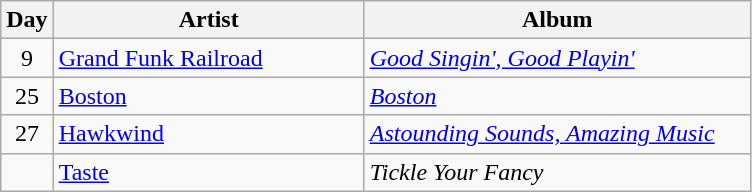<table class="wikitable" border="1">
<tr>
<th>Day</th>
<th width="200">Artist</th>
<th width="250">Album</th>
</tr>
<tr>
<td style="text-align:center;" rowspan="1">9</td>
<td><a href='#'>Grand Funk Railroad</a></td>
<td><em><a href='#'>Good Singin', Good Playin'</a></em></td>
</tr>
<tr>
<td style="text-align:center;" rowspan="1">25</td>
<td><a href='#'>Boston</a></td>
<td><em><a href='#'>Boston</a></em></td>
</tr>
<tr>
<td style="text-align:center;" rowspan="1">27</td>
<td><a href='#'>Hawkwind</a></td>
<td><em><a href='#'>Astounding Sounds, Amazing Music</a></em></td>
</tr>
<tr>
<td style="text-align:center;" rowspan="1"></td>
<td><a href='#'>Taste</a></td>
<td><em>Tickle Your Fancy</em></td>
</tr>
</table>
